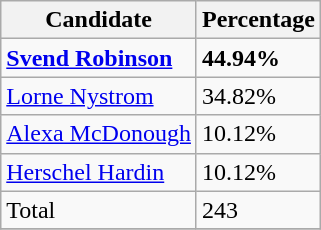<table class="wikitable">
<tr>
<th>Candidate</th>
<th>Percentage</th>
</tr>
<tr>
<td><strong><a href='#'>Svend Robinson</a></strong></td>
<td><strong>44.94%</strong></td>
</tr>
<tr>
<td><a href='#'>Lorne Nystrom</a></td>
<td>34.82%</td>
</tr>
<tr>
<td><a href='#'>Alexa McDonough</a></td>
<td>10.12%</td>
</tr>
<tr>
<td><a href='#'>Herschel Hardin</a></td>
<td>10.12%</td>
</tr>
<tr>
<td>Total</td>
<td>243</td>
</tr>
<tr>
</tr>
</table>
